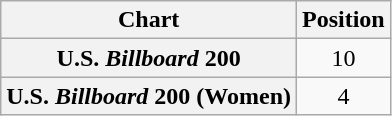<table class="wikitable sortable plainrowheaders" style="text-align:center">
<tr>
<th>Chart</th>
<th>Position</th>
</tr>
<tr>
<th scope="row">U.S. <em>Billboard</em> 200</th>
<td>10</td>
</tr>
<tr>
<th scope="row">U.S. <em>Billboard</em> 200 (Women)</th>
<td>4</td>
</tr>
</table>
